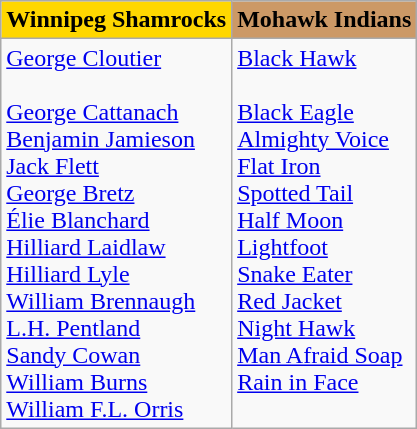<table class="wikitable">
<tr>
<td bgcolor=gold><strong>Winnipeg Shamrocks</strong></td>
<td bgcolor=cc9966><strong>Mohawk Indians</strong></td>
</tr>
<tr valign=top>
<td><a href='#'>George Cloutier</a><br><br><a href='#'>George Cattanach</a><br>
<a href='#'>Benjamin Jamieson</a><br>
<a href='#'>Jack Flett</a><br>
<a href='#'>George Bretz</a><br>
<a href='#'>Élie Blanchard</a><br>
<a href='#'>Hilliard Laidlaw</a><br>
<a href='#'>Hilliard Lyle</a><br>
<a href='#'>William Brennaugh</a><br>
<a href='#'>L.H. Pentland</a><br>
<a href='#'>Sandy Cowan</a><br>
<a href='#'>William Burns</a><br>
<a href='#'>William F.L. Orris</a></td>
<td><a href='#'>Black Hawk</a><br><br><a href='#'>Black Eagle</a><br>
<a href='#'>Almighty Voice</a><br>
<a href='#'>Flat Iron</a><br>
<a href='#'>Spotted Tail</a><br>
<a href='#'>Half Moon</a><br>
<a href='#'>Lightfoot</a><br>
<a href='#'>Snake Eater</a><br>
<a href='#'>Red Jacket</a><br>
<a href='#'>Night Hawk</a><br>
<a href='#'>Man Afraid Soap</a><br>
<a href='#'>Rain in Face</a></td>
</tr>
</table>
